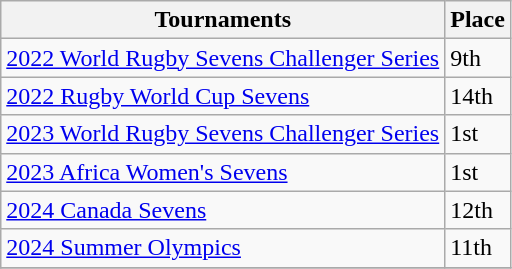<table class="wikitable collapsible">
<tr>
<th>Tournaments</th>
<th>Place</th>
</tr>
<tr>
<td><a href='#'>2022 World Rugby Sevens Challenger Series</a></td>
<td>9th</td>
</tr>
<tr>
<td><a href='#'>2022 Rugby World Cup Sevens</a></td>
<td>14th</td>
</tr>
<tr>
<td><a href='#'>2023 World Rugby Sevens Challenger Series</a></td>
<td>1st</td>
</tr>
<tr>
<td><a href='#'>2023 Africa Women's Sevens</a></td>
<td>1st</td>
</tr>
<tr>
<td><a href='#'>2024 Canada Sevens</a></td>
<td>12th</td>
</tr>
<tr>
<td><a href='#'>2024 Summer Olympics</a></td>
<td>11th</td>
</tr>
<tr>
</tr>
</table>
